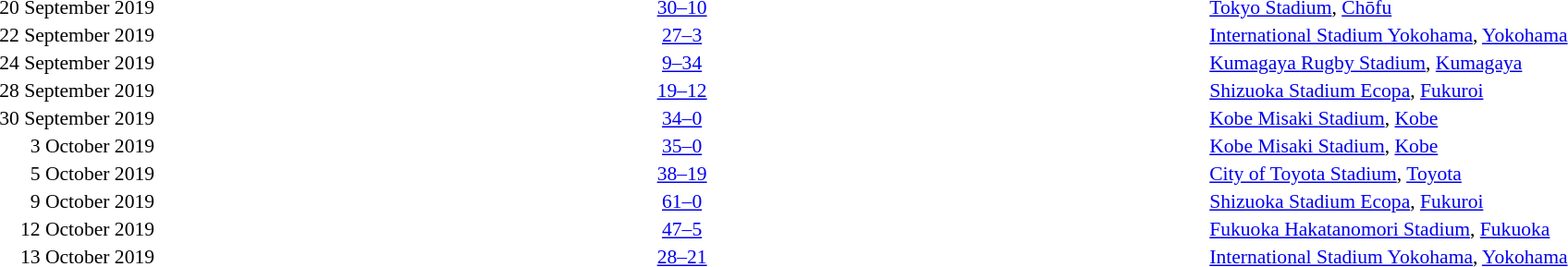<table style="width:100%" cellspacing="1">
<tr>
<th width=15%></th>
<th width=25%></th>
<th width=10%></th>
<th width=25%></th>
</tr>
<tr style=font-size:90%>
<td align=right>20 September 2019</td>
<td align=right></td>
<td align=center><a href='#'>30–10</a></td>
<td></td>
<td><a href='#'>Tokyo Stadium</a>, <a href='#'>Chōfu</a></td>
</tr>
<tr style=font-size:90%>
<td align=right>22 September 2019</td>
<td align=right></td>
<td align=center><a href='#'>27–3</a></td>
<td></td>
<td><a href='#'>International Stadium Yokohama</a>, <a href='#'>Yokohama</a></td>
</tr>
<tr style=font-size:90%>
<td align=right>24 September 2019</td>
<td align=right></td>
<td align=center><a href='#'>9–34</a></td>
<td></td>
<td><a href='#'>Kumagaya Rugby Stadium</a>, <a href='#'>Kumagaya</a></td>
</tr>
<tr style=font-size:90%>
<td align=right>28 September 2019</td>
<td align=right></td>
<td align=center><a href='#'>19–12</a></td>
<td></td>
<td><a href='#'>Shizuoka Stadium Ecopa</a>, <a href='#'>Fukuroi</a></td>
</tr>
<tr style=font-size:90%>
<td align=right>30 September 2019</td>
<td align=right></td>
<td align=center><a href='#'>34–0</a></td>
<td></td>
<td><a href='#'>Kobe Misaki Stadium</a>, <a href='#'>Kobe</a></td>
</tr>
<tr style=font-size:90%>
<td align=right>3 October 2019</td>
<td align=right></td>
<td align=center><a href='#'>35–0</a></td>
<td></td>
<td><a href='#'>Kobe Misaki Stadium</a>, <a href='#'>Kobe</a></td>
</tr>
<tr style=font-size:90%>
<td align=right>5 October 2019</td>
<td align=right></td>
<td align=center><a href='#'>38–19</a></td>
<td></td>
<td><a href='#'>City of Toyota Stadium</a>, <a href='#'>Toyota</a></td>
</tr>
<tr style=font-size:90%>
<td align=right>9 October 2019</td>
<td align=right></td>
<td align=center><a href='#'>61–0</a></td>
<td></td>
<td><a href='#'>Shizuoka Stadium Ecopa</a>, <a href='#'>Fukuroi</a></td>
</tr>
<tr style=font-size:90%>
<td align=right>12 October 2019</td>
<td align=right></td>
<td align=center><a href='#'>47–5</a></td>
<td></td>
<td><a href='#'>Fukuoka Hakatanomori Stadium</a>, <a href='#'>Fukuoka</a></td>
</tr>
<tr style=font-size:90%>
<td align=right>13 October 2019</td>
<td align=right></td>
<td align=center><a href='#'>28–21</a></td>
<td></td>
<td><a href='#'>International Stadium Yokohama</a>, <a href='#'>Yokohama</a></td>
</tr>
</table>
